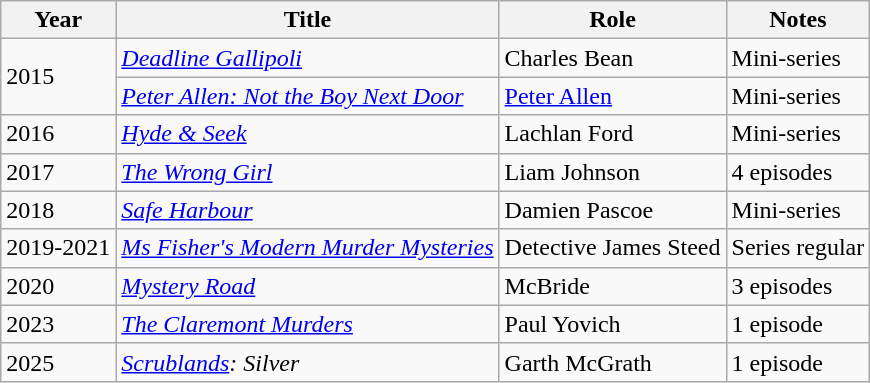<table class="wikitable">
<tr>
<th>Year</th>
<th>Title</th>
<th>Role</th>
<th>Notes</th>
</tr>
<tr>
<td rowspan="2">2015</td>
<td><em><a href='#'>Deadline Gallipoli</a></em></td>
<td>Charles Bean</td>
<td>Mini-series</td>
</tr>
<tr>
<td><em><a href='#'>Peter Allen: Not the Boy Next Door</a></em></td>
<td><a href='#'>Peter Allen</a></td>
<td>Mini-series</td>
</tr>
<tr>
<td>2016</td>
<td><em><a href='#'>Hyde & Seek</a></em></td>
<td>Lachlan Ford</td>
<td>Mini-series</td>
</tr>
<tr>
<td>2017</td>
<td><em><a href='#'>The Wrong Girl</a></em></td>
<td>Liam Johnson</td>
<td>4 episodes</td>
</tr>
<tr>
<td>2018</td>
<td><em><a href='#'>Safe Harbour</a></em></td>
<td>Damien Pascoe</td>
<td>Mini-series</td>
</tr>
<tr>
<td>2019-2021</td>
<td><em><a href='#'>Ms Fisher's Modern Murder Mysteries</a></em></td>
<td>Detective James Steed</td>
<td>Series regular</td>
</tr>
<tr>
<td>2020</td>
<td><em><a href='#'>Mystery Road</a></em></td>
<td>McBride</td>
<td>3 episodes</td>
</tr>
<tr>
<td>2023</td>
<td><em><a href='#'>The Claremont Murders</a></em></td>
<td>Paul Yovich</td>
<td>1 episode</td>
</tr>
<tr>
<td>2025</td>
<td><em><a href='#'>Scrublands</a>: Silver</em></td>
<td>Garth McGrath</td>
<td>1 episode</td>
</tr>
</table>
